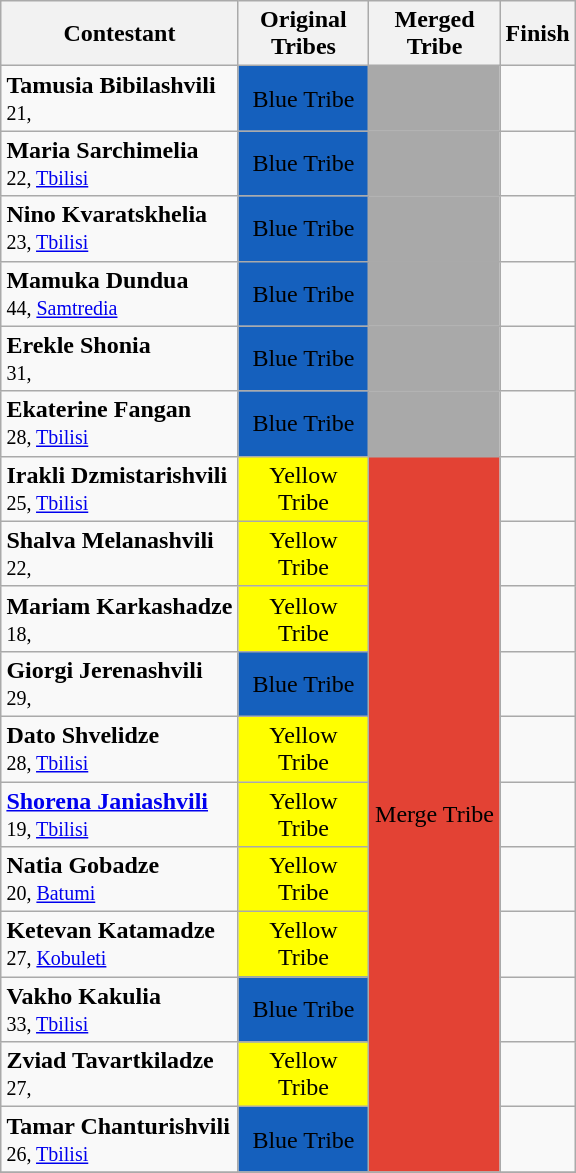<table class="wikitable" style="margin:auto; text-align:center">
<tr>
<th>Contestant</th>
<th width="80">Original<br>Tribes</th>
<th width="80">Merged Tribe</th>
<th>Finish</th>
</tr>
<tr>
<td align="left"><strong>Tamusia Bibilashvili</strong><br><small>21, </small></td>
<td bgcolor="#1560BD" align=center><span>Blue Tribe</span></td>
<td bgcolor="darkgrey"></td>
<td></td>
</tr>
<tr>
<td align="left"><strong>Maria Sarchimelia</strong><br><small>22, <a href='#'>Tbilisi</a></small></td>
<td bgcolor="#1560BD"><span>Blue Tribe</span></td>
<td bgcolor="darkgrey"></td>
<td></td>
</tr>
<tr>
<td align="left"><strong>Nino Kvaratskhelia</strong><br><small>23, <a href='#'>Tbilisi</a></small></td>
<td bgcolor="#1560BD"><span>Blue Tribe</span></td>
<td bgcolor="darkgrey"></td>
<td></td>
</tr>
<tr>
<td align="left"><strong>Mamuka Dundua</strong><br><small>44, <a href='#'>Samtredia</a></small></td>
<td bgcolor="#1560BD"><span>Blue Tribe</span></td>
<td bgcolor="darkgrey"></td>
<td></td>
</tr>
<tr>
<td align="left"><strong>Erekle Shonia</strong><br><small>31, </small></td>
<td bgcolor="#1560BD"><span>Blue Tribe</span></td>
<td bgcolor="darkgrey"></td>
<td></td>
</tr>
<tr>
<td align="left"><strong>Ekaterine Fangan</strong><br><small>28, <a href='#'>Tbilisi</a></small></td>
<td bgcolor="#1560BD" align=center><span>Blue Tribe</span></td>
<td bgcolor="darkgrey"></td>
<td></td>
</tr>
<tr>
<td align="left"><strong>Irakli Dzmistarishvili</strong><br><small>25, <a href='#'>Tbilisi</a></small></td>
<td bgcolor="yellow">Yellow Tribe</td>
<td align=center bgcolor="#E34234" rowspan=11><span>Merge Tribe</span></td>
<td></td>
</tr>
<tr>
<td align="left"><strong>Shalva Melanashvili</strong><br><small>22, </small></td>
<td bgcolor="yellow" align="center">Yellow Tribe</td>
<td></td>
</tr>
<tr>
<td align="left"><strong>Mariam Karkashadze</strong><br><small>18, </small></td>
<td bgcolor="yellow" align="center">Yellow Tribe</td>
<td></td>
</tr>
<tr>
<td align="left"><strong>Giorgi Jerenashvili</strong><br><small>29, </small></td>
<td bgcolor="#1560BD"><span>Blue Tribe</span></td>
<td></td>
</tr>
<tr>
<td align="left"><strong>Dato Shvelidze</strong><br><small>28, <a href='#'>Tbilisi</a></small></td>
<td bgcolor="yellow" align="center">Yellow Tribe</td>
<td></td>
</tr>
<tr>
<td align="left"><strong><a href='#'>Shorena Janiashvili</a></strong><br><small>19, <a href='#'>Tbilisi</a></small></td>
<td bgcolor="yellow">Yellow Tribe</td>
<td></td>
</tr>
<tr>
<td align="left"><strong>Natia Gobadze</strong><br><small>20, <a href='#'>Batumi</a></small></td>
<td bgcolor="yellow" align="center">Yellow Tribe</td>
<td></td>
</tr>
<tr>
<td align="left"><strong>Ketevan Katamadze</strong><br><small>27, <a href='#'>Kobuleti</a></small></td>
<td bgcolor="yellow" align="center">Yellow Tribe</td>
<td></td>
</tr>
<tr>
<td align="left"><strong>Vakho Kakulia</strong><br><small>33, <a href='#'>Tbilisi</a></small></td>
<td bgcolor="#1560BD" align="center"><span>Blue Tribe</span></td>
<td></td>
</tr>
<tr>
<td align="left"><strong>Zviad Tavartkiladze</strong><br><small>27, </small></td>
<td bgcolor="yellow" align="center">Yellow Tribe</td>
<td></td>
</tr>
<tr>
<td align="left"><strong>Tamar Chanturishvili</strong><br><small>26, <a href='#'>Tbilisi</a></small></td>
<td bgcolor="#1560BD"><span>Blue Tribe</span></td>
<td></td>
</tr>
<tr>
</tr>
</table>
